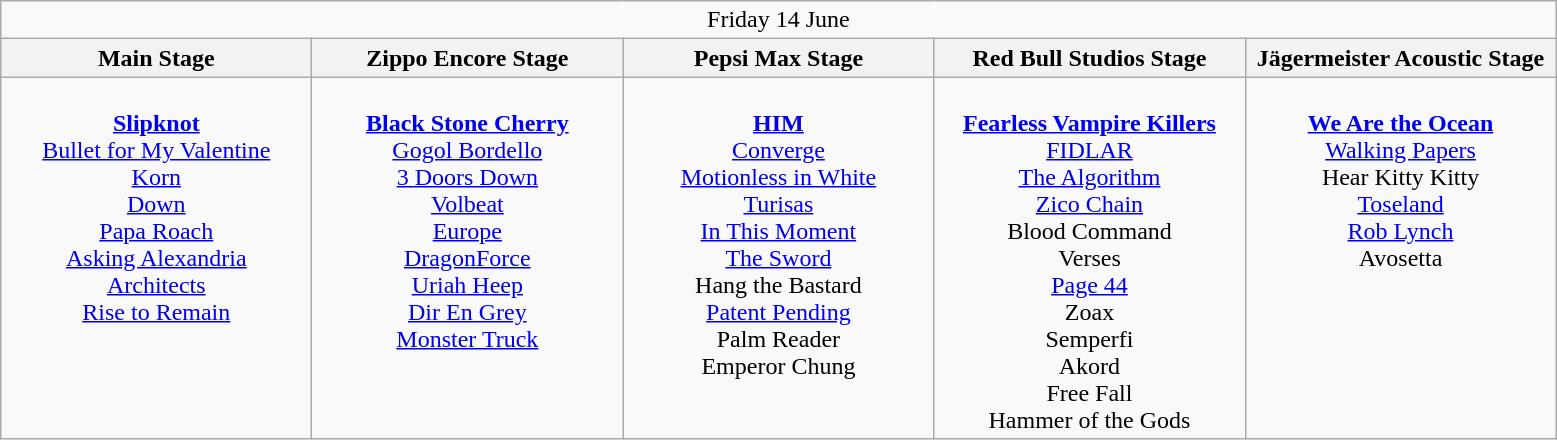<table class="wikitable">
<tr>
<td colspan="5" style="text-align:center;">Friday 14 June</td>
</tr>
<tr>
<th>Main Stage</th>
<th>Zippo Encore Stage</th>
<th>Pepsi Max Stage</th>
<th>Red Bull Studios Stage</th>
<th>Jägermeister Acoustic Stage</th>
</tr>
<tr>
<td style="text-align:center; vertical-align:top; width:200px;"><br><strong><a href='#'>Slipknot</a></strong><br>
<a href='#'>Bullet for My Valentine</a><br>
<a href='#'>Korn</a><br>
<a href='#'>Down</a><br> 
<a href='#'>Papa Roach</a><br>
<a href='#'>Asking Alexandria</a><br>
<a href='#'>Architects</a><br>
<a href='#'>Rise to Remain</a><br></td>
<td style="text-align:center; vertical-align:top; width:200px;"><br><strong><a href='#'>Black Stone Cherry</a></strong><br>
<a href='#'>Gogol Bordello</a> <br>
<a href='#'>3 Doors Down</a><br>
<a href='#'>Volbeat</a> <br>
<a href='#'>Europe</a> <br>
<a href='#'>DragonForce</a><br>
<a href='#'>Uriah Heep</a> <br>
<a href='#'>Dir En Grey</a> <br>
<a href='#'>Monster Truck</a></td>
<td style="text-align:center; vertical-align:top; width:200px;"><br><strong><a href='#'>HIM</a></strong><br>
<a href='#'>Converge</a><br>
<a href='#'>Motionless in White</a><br>
<a href='#'>Turisas</a><br>
<a href='#'>In This Moment</a><br>
<a href='#'>The Sword</a><br>
Hang the Bastard<br>
<a href='#'>Patent Pending</a><br>
Palm Reader<br>
Emperor Chung</td>
<td style="text-align:center; vertical-align:top; width:200px;"><br><strong><a href='#'>Fearless Vampire Killers</a></strong><br>
<a href='#'>FIDLAR</a><br>
<a href='#'>The Algorithm</a><br>
<a href='#'>Zico Chain</a><br>
Blood Command<br>
Verses <br>
<a href='#'>Page 44</a><br>
Zoax<br>
Semperfi <br>
Akord <br>
Free Fall<br>
Hammer of the Gods</td>
<td style="text-align:center; vertical-align:top; width:200px;"><br><strong><a href='#'>We Are the Ocean</a></strong><br>
<a href='#'>Walking Papers</a><br>
Hear Kitty Kitty<br>
<a href='#'>Toseland</a><br>
<a href='#'>Rob Lynch</a><br>
Avosetta</td>
</tr>
</table>
